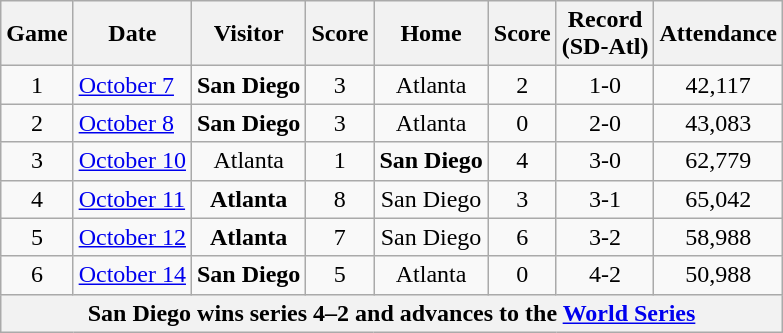<table class="wikitable">
<tr>
<th>Game</th>
<th>Date</th>
<th>Visitor</th>
<th>Score</th>
<th>Home</th>
<th>Score</th>
<th>Record<br>(SD-Atl)</th>
<th>Attendance</th>
</tr>
<tr>
<td style="text-align:center;">1</td>
<td><a href='#'>October 7</a></td>
<td style="text-align:center;"><strong>San Diego</strong></td>
<td style="text-align:center;">3</td>
<td style="text-align:center;">Atlanta</td>
<td style="text-align:center;">2</td>
<td style="text-align:center;">1-0</td>
<td style="text-align:center;">42,117</td>
</tr>
<tr>
<td style="text-align:center;">2</td>
<td><a href='#'>October 8</a></td>
<td style="text-align:center;"><strong>San Diego</strong></td>
<td style="text-align:center;">3</td>
<td style="text-align:center;">Atlanta</td>
<td style="text-align:center;">0</td>
<td style="text-align:center;">2-0</td>
<td style="text-align:center;">43,083</td>
</tr>
<tr>
<td style="text-align:center;">3</td>
<td><a href='#'>October 10</a></td>
<td style="text-align:center;">Atlanta</td>
<td style="text-align:center;">1</td>
<td style="text-align:center;"><strong>San Diego</strong></td>
<td style="text-align:center;">4</td>
<td style="text-align:center;">3-0</td>
<td style="text-align:center;">62,779</td>
</tr>
<tr>
<td style="text-align:center;">4</td>
<td><a href='#'>October 11</a></td>
<td style="text-align:center;"><strong>Atlanta</strong></td>
<td style="text-align:center;">8</td>
<td style="text-align:center;">San Diego</td>
<td style="text-align:center;">3</td>
<td style="text-align:center;">3-1</td>
<td style="text-align:center;">65,042</td>
</tr>
<tr>
<td style="text-align:center;">5</td>
<td><a href='#'>October 12</a></td>
<td style="text-align:center;"><strong>Atlanta</strong></td>
<td style="text-align:center;">7</td>
<td style="text-align:center;">San Diego</td>
<td style="text-align:center;">6</td>
<td style="text-align:center;">3-2</td>
<td style="text-align:center;">58,988</td>
</tr>
<tr>
<td style="text-align:center;">6</td>
<td><a href='#'>October 14</a></td>
<td style="text-align:center;"><strong>San Diego</strong></td>
<td style="text-align:center;">5</td>
<td style="text-align:center;">Atlanta</td>
<td style="text-align:center;">0</td>
<td style="text-align:center;">4-2</td>
<td style="text-align:center;">50,988</td>
</tr>
<tr>
<th colspan="8"><strong>San Diego</strong> wins series 4–2 and advances to the <a href='#'>World Series</a> <br></th>
</tr>
</table>
